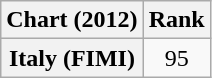<table class="wikitable plainrowheaders" style="text-align:center;">
<tr>
<th scope="col">Chart (2012)</th>
<th scope="col">Rank</th>
</tr>
<tr>
<th scope="row">Italy (FIMI)</th>
<td style="text-align:center;">95</td>
</tr>
</table>
